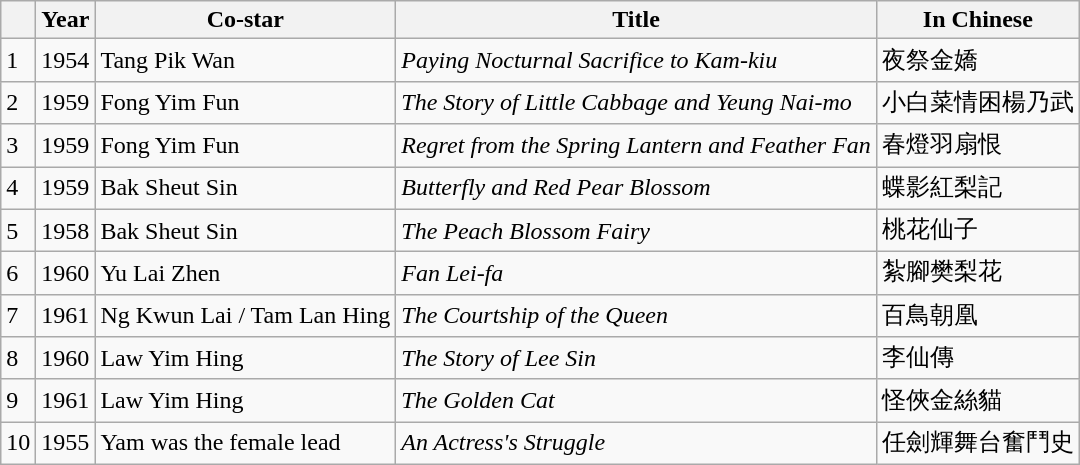<table class="wikitable">
<tr>
<th></th>
<th>Year</th>
<th>Co-star</th>
<th>Title</th>
<th>In Chinese</th>
</tr>
<tr>
<td>1</td>
<td>1954</td>
<td>Tang Pik Wan</td>
<td><em>Paying Nocturnal Sacrifice to Kam-kiu</em></td>
<td>夜祭金嬌</td>
</tr>
<tr>
<td>2</td>
<td>1959</td>
<td>Fong Yim Fun</td>
<td><em>The Story of Little Cabbage and Yeung Nai-mo</em></td>
<td>小白菜情困楊乃武</td>
</tr>
<tr>
<td>3</td>
<td>1959</td>
<td>Fong Yim Fun</td>
<td><em>Regret from the Spring Lantern and Feather Fan</em></td>
<td>春燈羽扇恨</td>
</tr>
<tr>
<td>4</td>
<td>1959</td>
<td>Bak Sheut Sin</td>
<td><em>Butterfly and Red Pear Blossom</em></td>
<td>蝶影紅梨記</td>
</tr>
<tr>
<td>5</td>
<td>1958</td>
<td>Bak Sheut Sin</td>
<td><em>The Peach Blossom Fairy</em></td>
<td>桃花仙子</td>
</tr>
<tr>
<td>6</td>
<td>1960</td>
<td>Yu Lai Zhen</td>
<td><em>Fan Lei-fa</em></td>
<td>紮腳樊梨花</td>
</tr>
<tr>
<td>7</td>
<td>1961</td>
<td>Ng Kwun Lai / Tam Lan Hing</td>
<td><em>The Courtship of the Queen</em></td>
<td>百鳥朝凰</td>
</tr>
<tr>
<td>8</td>
<td>1960</td>
<td>Law Yim Hing</td>
<td><em>The Story of Lee Sin</em></td>
<td>李仙傳</td>
</tr>
<tr>
<td>9</td>
<td>1961</td>
<td>Law Yim Hing</td>
<td><em>The Golden Cat</em></td>
<td>怪俠金絲貓</td>
</tr>
<tr>
<td>10</td>
<td>1955</td>
<td>Yam was the female lead</td>
<td><em>An Actress's Struggle</em></td>
<td>任劍輝舞台奮鬥史</td>
</tr>
</table>
